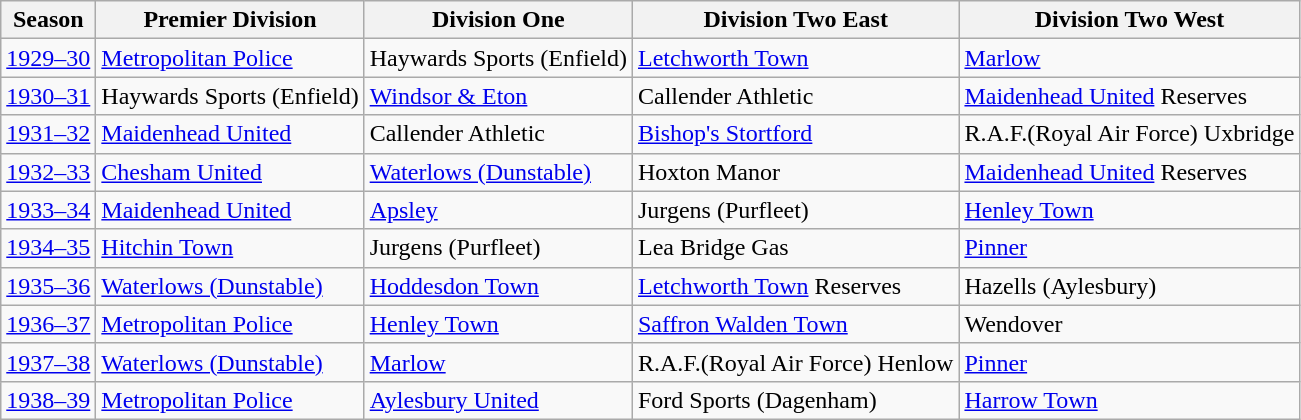<table class="wikitable" style="text-align: left">
<tr>
<th>Season</th>
<th>Premier Division</th>
<th>Division One</th>
<th>Division Two East</th>
<th>Division Two West</th>
</tr>
<tr>
<td><a href='#'>1929–30</a></td>
<td><a href='#'>Metropolitan Police</a></td>
<td>Haywards Sports (Enfield)</td>
<td><a href='#'>Letchworth Town</a></td>
<td><a href='#'>Marlow</a></td>
</tr>
<tr>
<td><a href='#'>1930–31</a></td>
<td>Haywards Sports (Enfield)</td>
<td><a href='#'>Windsor & Eton</a></td>
<td>Callender Athletic</td>
<td><a href='#'>Maidenhead United</a> Reserves</td>
</tr>
<tr>
<td><a href='#'>1931–32</a></td>
<td><a href='#'>Maidenhead United</a></td>
<td>Callender Athletic</td>
<td><a href='#'>Bishop's Stortford</a></td>
<td>R.A.F.(Royal Air Force) Uxbridge</td>
</tr>
<tr>
<td><a href='#'>1932–33</a></td>
<td><a href='#'>Chesham United</a></td>
<td><a href='#'>Waterlows (Dunstable)</a></td>
<td>Hoxton Manor</td>
<td><a href='#'>Maidenhead United</a> Reserves</td>
</tr>
<tr>
<td><a href='#'>1933–34</a></td>
<td><a href='#'>Maidenhead United</a></td>
<td><a href='#'>Apsley</a></td>
<td>Jurgens (Purfleet)</td>
<td><a href='#'>Henley Town</a></td>
</tr>
<tr>
<td><a href='#'>1934–35</a></td>
<td><a href='#'>Hitchin Town</a></td>
<td>Jurgens (Purfleet)</td>
<td>Lea Bridge Gas</td>
<td><a href='#'>Pinner</a></td>
</tr>
<tr>
<td><a href='#'>1935–36</a></td>
<td><a href='#'>Waterlows (Dunstable)</a></td>
<td><a href='#'>Hoddesdon Town</a></td>
<td><a href='#'>Letchworth Town</a> Reserves</td>
<td>Hazells (Aylesbury)</td>
</tr>
<tr>
<td><a href='#'>1936–37</a></td>
<td><a href='#'>Metropolitan Police</a></td>
<td><a href='#'>Henley Town</a></td>
<td><a href='#'>Saffron Walden Town</a></td>
<td>Wendover</td>
</tr>
<tr>
<td><a href='#'>1937–38</a></td>
<td><a href='#'>Waterlows (Dunstable)</a></td>
<td><a href='#'>Marlow</a></td>
<td>R.A.F.(Royal Air Force) Henlow</td>
<td><a href='#'>Pinner</a></td>
</tr>
<tr>
<td><a href='#'>1938–39</a></td>
<td><a href='#'>Metropolitan Police</a></td>
<td><a href='#'>Aylesbury United</a></td>
<td>Ford Sports (Dagenham)</td>
<td><a href='#'>Harrow Town</a></td>
</tr>
</table>
